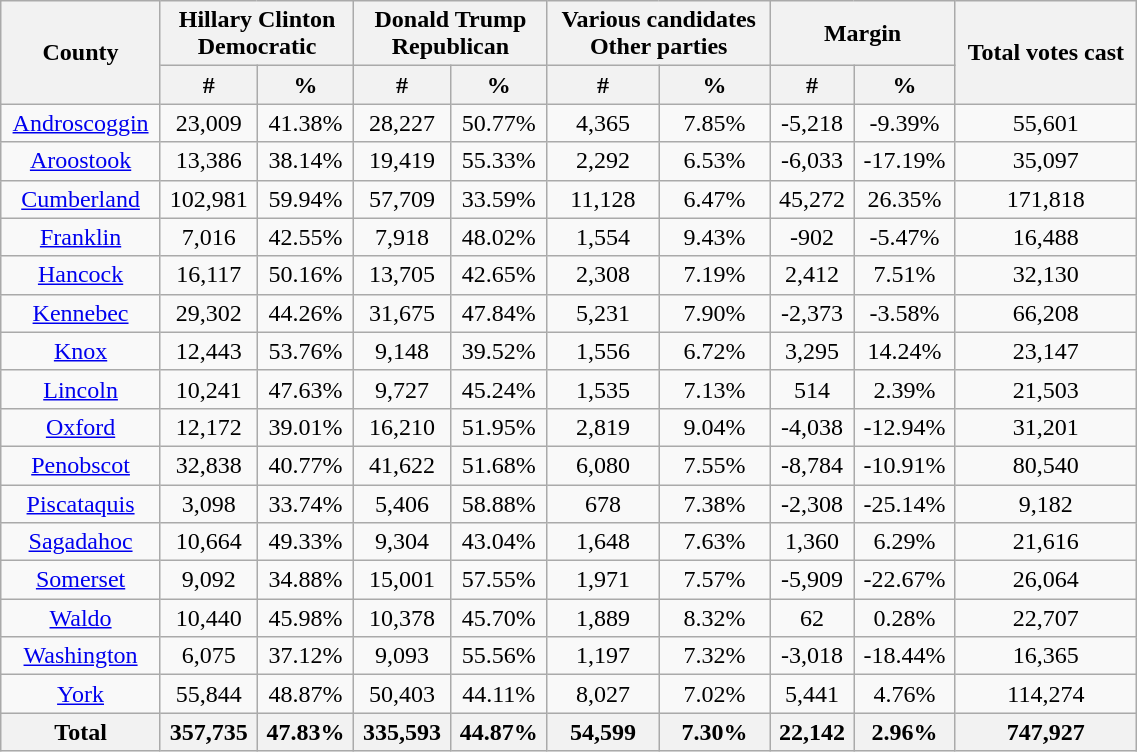<table width="60%"  class="wikitable sortable" style="text-align:center">
<tr>
<th style="text-align:center;" rowspan="2">County</th>
<th style="text-align:center;" colspan="2">Hillary Clinton<br>Democratic</th>
<th style="text-align:center;" colspan="2">Donald Trump<br>Republican</th>
<th style="text-align:center;" colspan="2">Various candidates<br>Other parties</th>
<th style="text-align:center;" colspan="2">Margin</th>
<th style="text-align:center;" rowspan="2">Total votes cast</th>
</tr>
<tr>
<th style="text-align:center;" data-sort-type="number">#</th>
<th style="text-align:center;" data-sort-type="number">%</th>
<th style="text-align:center;" data-sort-type="number">#</th>
<th style="text-align:center;" data-sort-type="number">%</th>
<th style="text-align:center;" data-sort-type="number">#</th>
<th style="text-align:center;" data-sort-type="number">%</th>
<th style="text-align:center;" data-sort-type="number">#</th>
<th style="text-align:center;" data-sort-type="number">%</th>
</tr>
<tr style="text-align:center;">
<td><a href='#'>Androscoggin</a></td>
<td>23,009</td>
<td>41.38%</td>
<td>28,227</td>
<td>50.77%</td>
<td>4,365</td>
<td>7.85%</td>
<td>-5,218</td>
<td>-9.39%</td>
<td>55,601</td>
</tr>
<tr style="text-align:center;">
<td><a href='#'>Aroostook</a></td>
<td>13,386</td>
<td>38.14%</td>
<td>19,419</td>
<td>55.33%</td>
<td>2,292</td>
<td>6.53%</td>
<td>-6,033</td>
<td>-17.19%</td>
<td>35,097</td>
</tr>
<tr style="text-align:center;">
<td><a href='#'>Cumberland</a></td>
<td>102,981</td>
<td>59.94%</td>
<td>57,709</td>
<td>33.59%</td>
<td>11,128</td>
<td>6.47%</td>
<td>45,272</td>
<td>26.35%</td>
<td>171,818</td>
</tr>
<tr style="text-align:center;">
<td><a href='#'>Franklin</a></td>
<td>7,016</td>
<td>42.55%</td>
<td>7,918</td>
<td>48.02%</td>
<td>1,554</td>
<td>9.43%</td>
<td>-902</td>
<td>-5.47%</td>
<td>16,488</td>
</tr>
<tr style="text-align:center;">
<td><a href='#'>Hancock</a></td>
<td>16,117</td>
<td>50.16%</td>
<td>13,705</td>
<td>42.65%</td>
<td>2,308</td>
<td>7.19%</td>
<td>2,412</td>
<td>7.51%</td>
<td>32,130</td>
</tr>
<tr style="text-align:center;">
<td><a href='#'>Kennebec</a></td>
<td>29,302</td>
<td>44.26%</td>
<td>31,675</td>
<td>47.84%</td>
<td>5,231</td>
<td>7.90%</td>
<td>-2,373</td>
<td>-3.58%</td>
<td>66,208</td>
</tr>
<tr style="text-align:center;">
<td><a href='#'>Knox</a></td>
<td>12,443</td>
<td>53.76%</td>
<td>9,148</td>
<td>39.52%</td>
<td>1,556</td>
<td>6.72%</td>
<td>3,295</td>
<td>14.24%</td>
<td>23,147</td>
</tr>
<tr style="text-align:center;">
<td><a href='#'>Lincoln</a></td>
<td>10,241</td>
<td>47.63%</td>
<td>9,727</td>
<td>45.24%</td>
<td>1,535</td>
<td>7.13%</td>
<td>514</td>
<td>2.39%</td>
<td>21,503</td>
</tr>
<tr style="text-align:center;">
<td><a href='#'>Oxford</a></td>
<td>12,172</td>
<td>39.01%</td>
<td>16,210</td>
<td>51.95%</td>
<td>2,819</td>
<td>9.04%</td>
<td>-4,038</td>
<td>-12.94%</td>
<td>31,201</td>
</tr>
<tr style="text-align:center;">
<td><a href='#'>Penobscot</a></td>
<td>32,838</td>
<td>40.77%</td>
<td>41,622</td>
<td>51.68%</td>
<td>6,080</td>
<td>7.55%</td>
<td>-8,784</td>
<td>-10.91%</td>
<td>80,540</td>
</tr>
<tr style="text-align:center;">
<td><a href='#'>Piscataquis</a></td>
<td>3,098</td>
<td>33.74%</td>
<td>5,406</td>
<td>58.88%</td>
<td>678</td>
<td>7.38%</td>
<td>-2,308</td>
<td>-25.14%</td>
<td>9,182</td>
</tr>
<tr style="text-align:center;">
<td><a href='#'>Sagadahoc</a></td>
<td>10,664</td>
<td>49.33%</td>
<td>9,304</td>
<td>43.04%</td>
<td>1,648</td>
<td>7.63%</td>
<td>1,360</td>
<td>6.29%</td>
<td>21,616</td>
</tr>
<tr style="text-align:center;">
<td><a href='#'>Somerset</a></td>
<td>9,092</td>
<td>34.88%</td>
<td>15,001</td>
<td>57.55%</td>
<td>1,971</td>
<td>7.57%</td>
<td>-5,909</td>
<td>-22.67%</td>
<td>26,064</td>
</tr>
<tr style="text-align:center;">
<td><a href='#'>Waldo</a></td>
<td>10,440</td>
<td>45.98%</td>
<td>10,378</td>
<td>45.70%</td>
<td>1,889</td>
<td>8.32%</td>
<td>62</td>
<td>0.28%</td>
<td>22,707</td>
</tr>
<tr style="text-align:center;">
<td><a href='#'>Washington</a></td>
<td>6,075</td>
<td>37.12%</td>
<td>9,093</td>
<td>55.56%</td>
<td>1,197</td>
<td>7.32%</td>
<td>-3,018</td>
<td>-18.44%</td>
<td>16,365</td>
</tr>
<tr style="text-align:center;">
<td><a href='#'>York</a></td>
<td>55,844</td>
<td>48.87%</td>
<td>50,403</td>
<td>44.11%</td>
<td>8,027</td>
<td>7.02%</td>
<td>5,441</td>
<td>4.76%</td>
<td>114,274</td>
</tr>
<tr>
<th>Total</th>
<th>357,735</th>
<th>47.83%</th>
<th>335,593</th>
<th>44.87%</th>
<th>54,599</th>
<th>7.30%</th>
<th>22,142</th>
<th>2.96%</th>
<th>747,927</th>
</tr>
</table>
